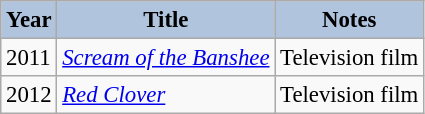<table class="wikitable" style="font-size:95%;">
<tr>
<th style="background:#B0C4DE;">Year</th>
<th style="background:#B0C4DE;">Title</th>
<th style="background:#B0C4DE;">Notes</th>
</tr>
<tr>
<td>2011</td>
<td><em><a href='#'>Scream of the Banshee</a></em></td>
<td>Television film</td>
</tr>
<tr>
<td>2012</td>
<td><em><a href='#'>Red Clover</a></em></td>
<td>Television film</td>
</tr>
</table>
